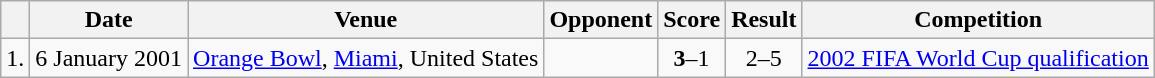<table class="wikitable">
<tr>
<th></th>
<th>Date</th>
<th>Venue</th>
<th>Opponent</th>
<th>Score</th>
<th>Result</th>
<th>Competition</th>
</tr>
<tr>
<td align="center">1.</td>
<td>6 January 2001</td>
<td><a href='#'>Orange Bowl</a>, <a href='#'>Miami</a>, United States</td>
<td></td>
<td align="center"><strong>3</strong>–1</td>
<td align="center">2–5</td>
<td><a href='#'>2002 FIFA World Cup qualification</a></td>
</tr>
</table>
